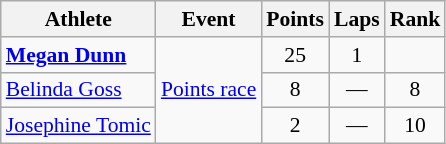<table class=wikitable style="font-size:90%">
<tr>
<th>Athlete</th>
<th>Event</th>
<th>Points</th>
<th>Laps</th>
<th>Rank</th>
</tr>
<tr align=center>
<td align=left><strong><a href='#'>Megan Dunn</a></strong></td>
<td align=left rowspan=3><a href='#'>Points race</a></td>
<td>25</td>
<td>1</td>
<td></td>
</tr>
<tr align=center>
<td align=left><a href='#'>Belinda Goss</a></td>
<td>8</td>
<td>—</td>
<td>8</td>
</tr>
<tr align=center>
<td align=left><a href='#'>Josephine Tomic</a></td>
<td>2</td>
<td>—</td>
<td>10</td>
</tr>
</table>
